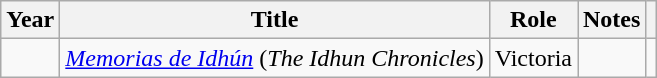<table class="wikitable sortable">
<tr>
<th>Year</th>
<th>Title</th>
<th>Role</th>
<th>Notes</th>
<th></th>
</tr>
<tr>
<td></td>
<td><em><a href='#'>Memorias de Idhún</a></em> (<em>The Idhun Chronicles</em>)</td>
<td>Victoria</td>
<td></td>
<td></td>
</tr>
</table>
